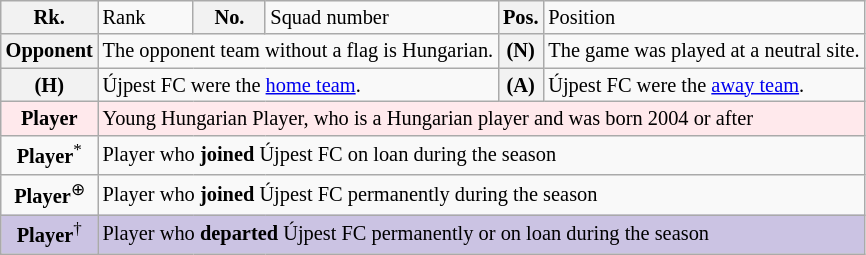<table class="wikitable" style="font-size:85%;">
<tr>
<th>Rk.</th>
<td>Rank</td>
<th>No.</th>
<td>Squad number</td>
<th>Pos.</th>
<td>Position</td>
</tr>
<tr>
<th>Opponent</th>
<td colspan="3">The opponent team without a flag is Hungarian.</td>
<th>(N)</th>
<td>The game was played at a neutral site.</td>
</tr>
<tr>
<th>(H)</th>
<td colspan="3">Újpest FC were the <a href='#'>home team</a>.</td>
<th>(A)</th>
<td>Újpest FC were the <a href='#'>away team</a>.</td>
</tr>
<tr bgcolor="#ffe9ec">
<td align="center"><strong>Player</strong></td>
<td colspan="5">Young Hungarian Player, who is a Hungarian player and was born 2004 or after</td>
</tr>
<tr>
<td align="center"><strong>Player</strong><sup>*</sup></td>
<td colspan="5">Player who <strong>joined</strong> Újpest FC on loan during the season</td>
</tr>
<tr>
<td align="center"><strong>Player</strong><sup>⊕</sup></td>
<td colspan="5">Player who <strong>joined</strong> Újpest FC permanently during the season</td>
</tr>
<tr bgcolor=#CBC3E3>
<td align="center"><strong>Player</strong><sup>†</sup></td>
<td colspan="5">Player who <strong>departed</strong> Újpest FC permanently or on loan during the season</td>
</tr>
</table>
